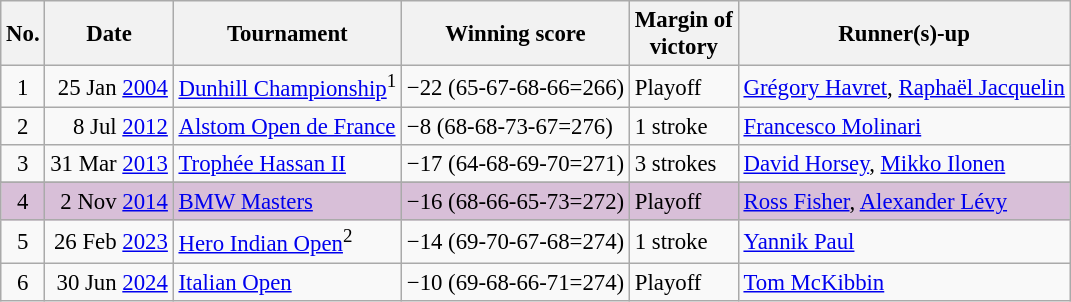<table class="wikitable" style="font-size:95%;">
<tr>
<th>No.</th>
<th>Date</th>
<th>Tournament</th>
<th>Winning score</th>
<th>Margin of<br>victory</th>
<th>Runner(s)-up</th>
</tr>
<tr>
<td align=center>1</td>
<td align=right>25 Jan <a href='#'>2004</a></td>
<td><a href='#'>Dunhill Championship</a><sup>1</sup></td>
<td>−22 (65-67-68-66=266)</td>
<td>Playoff</td>
<td> <a href='#'>Grégory Havret</a>,  <a href='#'>Raphaël Jacquelin</a></td>
</tr>
<tr>
<td align=center>2</td>
<td align=right>8 Jul <a href='#'>2012</a></td>
<td><a href='#'>Alstom Open de France</a></td>
<td>−8 (68-68-73-67=276)</td>
<td>1 stroke</td>
<td> <a href='#'>Francesco Molinari</a></td>
</tr>
<tr>
<td align=center>3</td>
<td align=right>31 Mar <a href='#'>2013</a></td>
<td><a href='#'>Trophée Hassan II</a></td>
<td>−17 (64-68-69-70=271)</td>
<td>3 strokes</td>
<td> <a href='#'>David Horsey</a>,  <a href='#'>Mikko Ilonen</a></td>
</tr>
<tr>
</tr>
<tr style="background:thistle;">
<td align=center>4</td>
<td align=right>2 Nov <a href='#'>2014</a></td>
<td><a href='#'>BMW Masters</a></td>
<td>−16 (68-66-65-73=272)</td>
<td>Playoff</td>
<td> <a href='#'>Ross Fisher</a>,  <a href='#'>Alexander Lévy</a></td>
</tr>
<tr>
<td align=center>5</td>
<td align=right>26 Feb <a href='#'>2023</a></td>
<td><a href='#'>Hero Indian Open</a><sup>2</sup></td>
<td>−14 (69-70-67-68=274)</td>
<td>1 stroke</td>
<td> <a href='#'>Yannik Paul</a></td>
</tr>
<tr>
<td align=center>6</td>
<td align=right>30 Jun <a href='#'>2024</a></td>
<td><a href='#'>Italian Open</a></td>
<td>−10 (69-68-66-71=274)</td>
<td>Playoff</td>
<td> <a href='#'>Tom McKibbin</a></td>
</tr>
</table>
